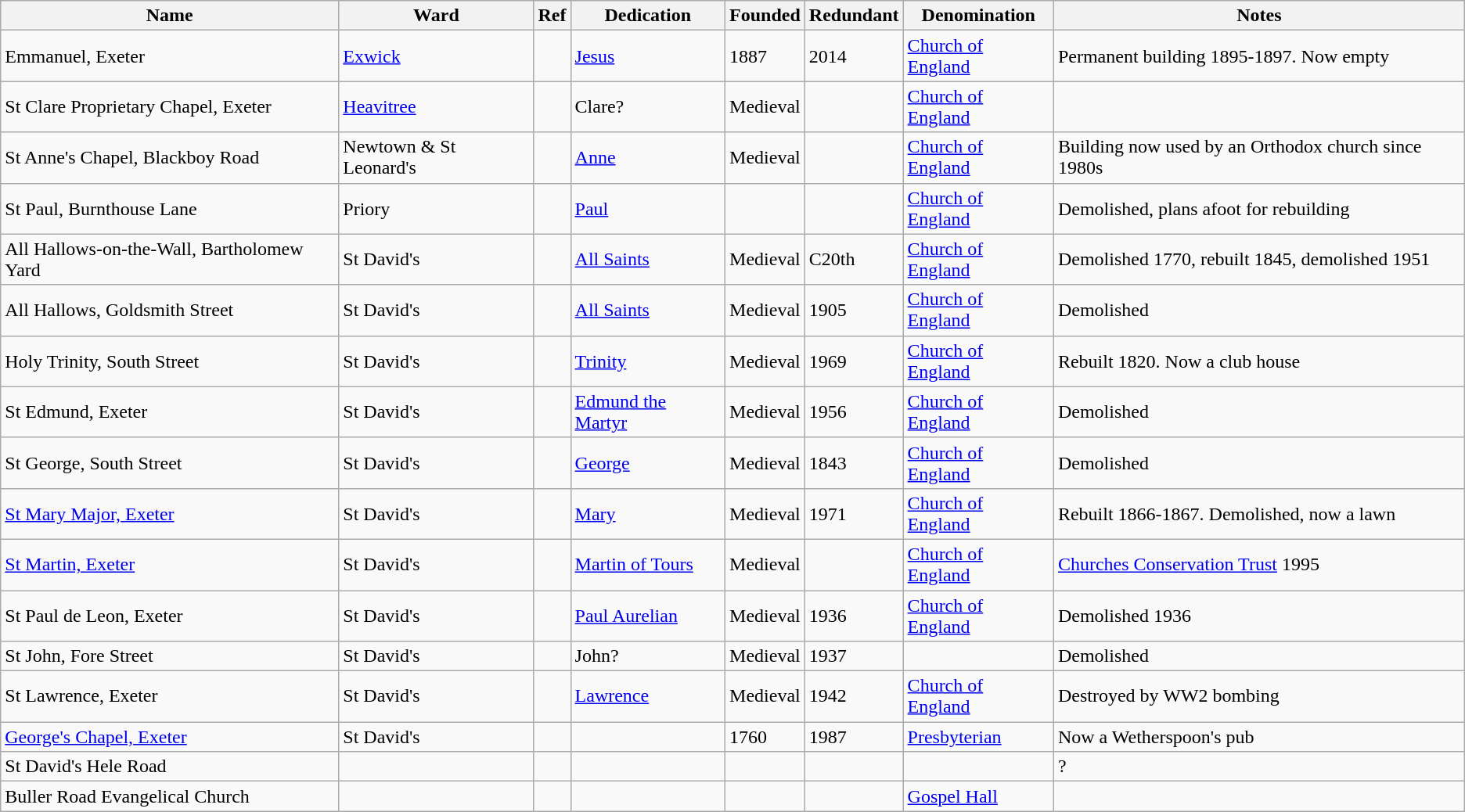<table class="wikitable sortable">
<tr>
<th>Name</th>
<th>Ward</th>
<th>Ref</th>
<th>Dedication</th>
<th>Founded</th>
<th>Redundant</th>
<th>Denomination</th>
<th>Notes</th>
</tr>
<tr>
<td>Emmanuel, Exeter</td>
<td><a href='#'>Exwick</a></td>
<td></td>
<td><a href='#'>Jesus</a></td>
<td>1887</td>
<td>2014</td>
<td><a href='#'>Church of England</a></td>
<td>Permanent building 1895-1897. Now empty</td>
</tr>
<tr>
<td>St Clare Proprietary Chapel, Exeter</td>
<td><a href='#'>Heavitree</a></td>
<td></td>
<td>Clare?</td>
<td>Medieval</td>
<td></td>
<td><a href='#'>Church of England</a></td>
<td></td>
</tr>
<tr>
<td>St Anne's Chapel, Blackboy Road</td>
<td>Newtown & St Leonard's</td>
<td></td>
<td><a href='#'>Anne</a></td>
<td>Medieval</td>
<td></td>
<td><a href='#'>Church of England</a></td>
<td>Building now used by an Orthodox church since 1980s</td>
</tr>
<tr>
<td>St Paul, Burnthouse Lane</td>
<td>Priory</td>
<td></td>
<td><a href='#'>Paul</a></td>
<td></td>
<td></td>
<td><a href='#'>Church of England</a></td>
<td>Demolished, plans afoot for rebuilding</td>
</tr>
<tr>
<td>All Hallows-on-the-Wall, Bartholomew Yard</td>
<td>St David's</td>
<td></td>
<td><a href='#'>All Saints</a></td>
<td>Medieval</td>
<td>C20th</td>
<td><a href='#'>Church of England</a></td>
<td>Demolished 1770, rebuilt 1845, demolished 1951</td>
</tr>
<tr>
<td>All Hallows, Goldsmith Street</td>
<td>St David's</td>
<td></td>
<td><a href='#'>All Saints</a></td>
<td>Medieval</td>
<td>1905</td>
<td><a href='#'>Church of England</a></td>
<td>Demolished</td>
</tr>
<tr>
<td>Holy Trinity, South Street</td>
<td>St David's</td>
<td></td>
<td><a href='#'>Trinity</a></td>
<td>Medieval</td>
<td>1969</td>
<td><a href='#'>Church of England</a></td>
<td>Rebuilt 1820. Now a club house</td>
</tr>
<tr>
<td>St Edmund, Exeter</td>
<td>St David's</td>
<td></td>
<td><a href='#'>Edmund the Martyr</a></td>
<td>Medieval</td>
<td>1956</td>
<td><a href='#'>Church of England</a></td>
<td>Demolished</td>
</tr>
<tr>
<td>St George, South Street</td>
<td>St David's</td>
<td></td>
<td><a href='#'>George</a></td>
<td>Medieval</td>
<td>1843</td>
<td><a href='#'>Church of England</a></td>
<td>Demolished</td>
</tr>
<tr>
<td><a href='#'>St Mary Major, Exeter</a></td>
<td>St David's</td>
<td></td>
<td><a href='#'>Mary</a></td>
<td>Medieval</td>
<td>1971</td>
<td><a href='#'>Church of England</a></td>
<td>Rebuilt 1866-1867. Demolished, now a lawn</td>
</tr>
<tr>
<td><a href='#'>St Martin, Exeter</a></td>
<td>St David's</td>
<td></td>
<td><a href='#'>Martin of Tours</a></td>
<td>Medieval</td>
<td></td>
<td><a href='#'>Church of England</a></td>
<td><a href='#'>Churches Conservation Trust</a> 1995</td>
</tr>
<tr>
<td>St Paul de Leon, Exeter</td>
<td>St David's</td>
<td></td>
<td><a href='#'>Paul Aurelian</a></td>
<td>Medieval</td>
<td>1936</td>
<td><a href='#'>Church of England</a></td>
<td>Demolished 1936</td>
</tr>
<tr>
<td>St John, Fore Street</td>
<td>St David's</td>
<td></td>
<td>John?</td>
<td>Medieval</td>
<td>1937</td>
<td></td>
<td>Demolished</td>
</tr>
<tr>
<td>St Lawrence, Exeter</td>
<td>St David's</td>
<td></td>
<td><a href='#'>Lawrence</a></td>
<td>Medieval</td>
<td>1942</td>
<td><a href='#'>Church of England</a></td>
<td>Destroyed by WW2 bombing</td>
</tr>
<tr>
<td><a href='#'>George's Chapel, Exeter</a></td>
<td>St David's</td>
<td></td>
<td></td>
<td>1760</td>
<td>1987</td>
<td><a href='#'>Presbyterian</a></td>
<td>Now a Wetherspoon's pub</td>
</tr>
<tr>
<td>St David's Hele Road</td>
<td></td>
<td></td>
<td></td>
<td></td>
<td></td>
<td></td>
<td>?</td>
</tr>
<tr>
<td>Buller Road Evangelical Church</td>
<td></td>
<td></td>
<td></td>
<td></td>
<td></td>
<td><a href='#'>Gospel Hall</a></td>
<td></td>
</tr>
</table>
